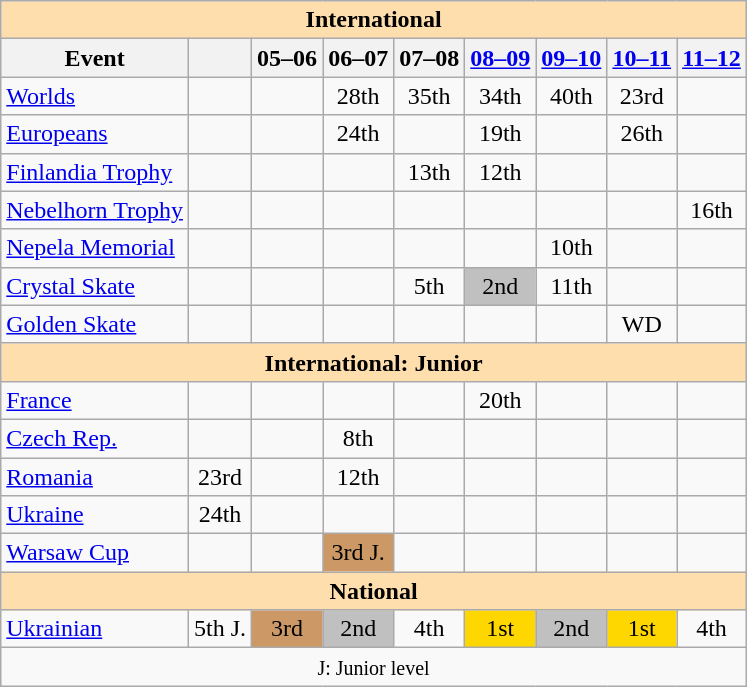<table class="wikitable" style="text-align:center">
<tr>
<th style="background-color: #ffdead; " colspan=9 align=center>International</th>
</tr>
<tr>
<th>Event</th>
<th></th>
<th>05–06</th>
<th>06–07</th>
<th>07–08</th>
<th><a href='#'>08–09</a></th>
<th><a href='#'>09–10</a></th>
<th><a href='#'>10–11</a></th>
<th><a href='#'>11–12</a></th>
</tr>
<tr>
<td align=left><a href='#'>Worlds</a></td>
<td></td>
<td></td>
<td>28th</td>
<td>35th</td>
<td>34th</td>
<td>40th</td>
<td>23rd</td>
<td></td>
</tr>
<tr>
<td align=left><a href='#'>Europeans</a></td>
<td></td>
<td></td>
<td>24th</td>
<td></td>
<td>19th</td>
<td></td>
<td>26th</td>
<td></td>
</tr>
<tr>
<td align=left><a href='#'>Finlandia Trophy</a></td>
<td></td>
<td></td>
<td></td>
<td>13th</td>
<td>12th</td>
<td></td>
<td></td>
<td></td>
</tr>
<tr>
<td align=left><a href='#'>Nebelhorn Trophy</a></td>
<td></td>
<td></td>
<td></td>
<td></td>
<td></td>
<td></td>
<td></td>
<td>16th</td>
</tr>
<tr>
<td align=left><a href='#'>Nepela Memorial</a></td>
<td></td>
<td></td>
<td></td>
<td></td>
<td></td>
<td>10th</td>
<td></td>
<td></td>
</tr>
<tr>
<td align=left><a href='#'>Crystal Skate</a></td>
<td></td>
<td></td>
<td></td>
<td>5th</td>
<td bgcolor=silver>2nd</td>
<td>11th</td>
<td></td>
<td></td>
</tr>
<tr>
<td align=left><a href='#'>Golden Skate</a></td>
<td></td>
<td></td>
<td></td>
<td></td>
<td></td>
<td></td>
<td>WD</td>
<td></td>
</tr>
<tr>
<th style="background-color: #ffdead; " colspan=9 align=center>International: Junior</th>
</tr>
<tr>
<td align=left> <a href='#'>France</a></td>
<td></td>
<td></td>
<td></td>
<td></td>
<td>20th</td>
<td></td>
<td></td>
<td></td>
</tr>
<tr>
<td align=left> <a href='#'>Czech Rep.</a></td>
<td></td>
<td></td>
<td>8th</td>
<td></td>
<td></td>
<td></td>
<td></td>
<td></td>
</tr>
<tr>
<td align=left> <a href='#'>Romania</a></td>
<td>23rd</td>
<td></td>
<td>12th</td>
<td></td>
<td></td>
<td></td>
<td></td>
<td></td>
</tr>
<tr>
<td align=left> <a href='#'>Ukraine</a></td>
<td>24th</td>
<td></td>
<td></td>
<td></td>
<td></td>
<td></td>
<td></td>
<td></td>
</tr>
<tr>
<td align=left><a href='#'>Warsaw Cup</a></td>
<td></td>
<td></td>
<td bgcolor=cc9966>3rd J.</td>
<td></td>
<td></td>
<td></td>
<td></td>
<td></td>
</tr>
<tr>
<th style="background-color: #ffdead; " colspan=9 align=center>National</th>
</tr>
<tr>
<td align=left><a href='#'>Ukrainian</a></td>
<td>5th J.</td>
<td bgcolor=cc9966>3rd</td>
<td bgcolor=silver>2nd</td>
<td>4th</td>
<td bgcolor=gold>1st</td>
<td bgcolor=silver>2nd</td>
<td bgcolor=gold>1st</td>
<td>4th</td>
</tr>
<tr>
<td colspan=9 align=center><small> J: Junior level </small></td>
</tr>
</table>
